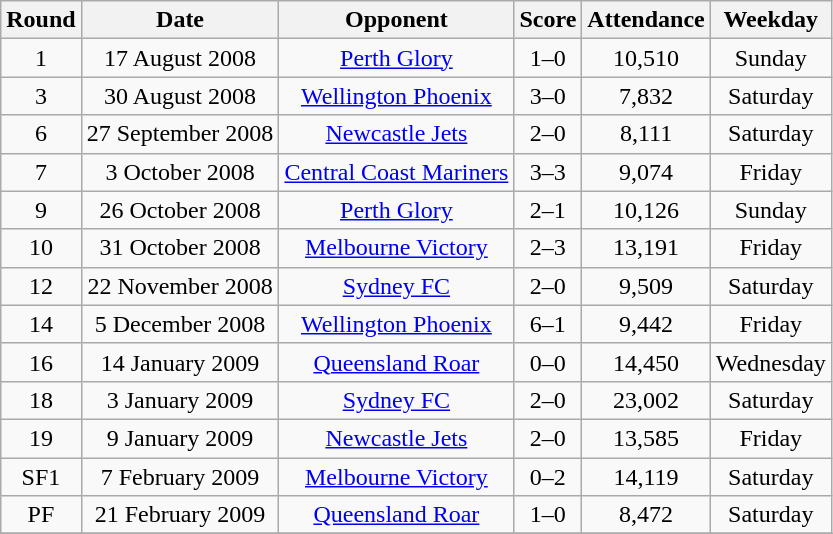<table class="wikitable sortable" style="text-align:center;">
<tr>
<th>Round</th>
<th>Date</th>
<th>Opponent</th>
<th>Score <br> </th>
<th>Attendance</th>
<th>Weekday</th>
</tr>
<tr>
<td>1</td>
<td>17 August 2008</td>
<td><a href='#'>Perth Glory</a></td>
<td>1–0</td>
<td>10,510</td>
<td>Sunday</td>
</tr>
<tr>
<td>3</td>
<td>30 August 2008</td>
<td><a href='#'>Wellington Phoenix</a></td>
<td>3–0</td>
<td>7,832</td>
<td>Saturday</td>
</tr>
<tr>
<td>6</td>
<td>27 September 2008</td>
<td><a href='#'>Newcastle Jets</a></td>
<td>2–0</td>
<td>8,111</td>
<td>Saturday</td>
</tr>
<tr>
<td>7</td>
<td>3 October 2008</td>
<td><a href='#'>Central Coast Mariners</a></td>
<td>3–3</td>
<td>9,074</td>
<td>Friday</td>
</tr>
<tr>
<td>9</td>
<td>26 October 2008</td>
<td><a href='#'>Perth Glory</a></td>
<td>2–1</td>
<td>10,126</td>
<td>Sunday</td>
</tr>
<tr>
<td>10</td>
<td>31 October 2008</td>
<td><a href='#'>Melbourne Victory</a></td>
<td>2–3</td>
<td>13,191</td>
<td>Friday</td>
</tr>
<tr>
<td>12</td>
<td>22 November 2008</td>
<td><a href='#'>Sydney FC</a></td>
<td>2–0</td>
<td>9,509</td>
<td>Saturday</td>
</tr>
<tr>
<td>14</td>
<td>5 December 2008</td>
<td><a href='#'>Wellington Phoenix</a></td>
<td>6–1</td>
<td>9,442</td>
<td>Friday</td>
</tr>
<tr>
<td>16</td>
<td>14 January 2009</td>
<td><a href='#'>Queensland Roar</a></td>
<td>0–0</td>
<td>14,450</td>
<td>Wednesday</td>
</tr>
<tr>
<td>18</td>
<td>3 January 2009</td>
<td><a href='#'>Sydney FC</a></td>
<td>2–0</td>
<td>23,002</td>
<td>Saturday</td>
</tr>
<tr>
<td>19</td>
<td>9 January 2009</td>
<td><a href='#'>Newcastle Jets</a></td>
<td>2–0</td>
<td>13,585</td>
<td>Friday</td>
</tr>
<tr>
<td>SF1</td>
<td>7 February 2009</td>
<td><a href='#'>Melbourne Victory</a></td>
<td>0–2</td>
<td>14,119</td>
<td>Saturday</td>
</tr>
<tr>
<td>PF</td>
<td>21 February 2009</td>
<td><a href='#'>Queensland Roar</a></td>
<td>1–0</td>
<td>8,472</td>
<td>Saturday</td>
</tr>
<tr>
</tr>
</table>
